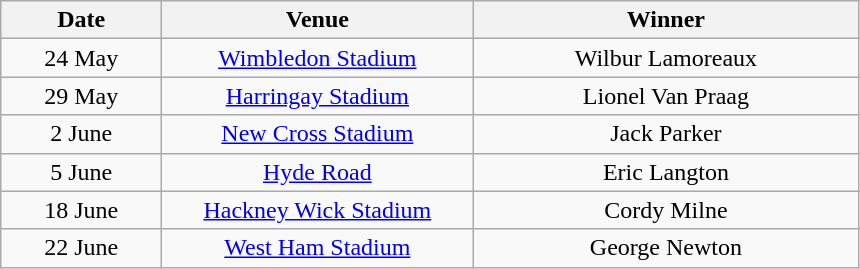<table class="wikitable" style="text-align:center">
<tr>
<th width=100>Date</th>
<th width=200>Venue</th>
<th width=250>Winner</th>
</tr>
<tr>
<td>24 May</td>
<td><a href='#'>Wimbledon Stadium</a></td>
<td>Wilbur Lamoreaux</td>
</tr>
<tr>
<td>29 May</td>
<td><a href='#'>Harringay Stadium</a></td>
<td>Lionel Van Praag</td>
</tr>
<tr>
<td>2 June</td>
<td><a href='#'>New Cross Stadium</a></td>
<td>Jack Parker</td>
</tr>
<tr>
<td>5 June</td>
<td><a href='#'>Hyde Road</a></td>
<td>Eric Langton</td>
</tr>
<tr>
<td>18 June</td>
<td><a href='#'>Hackney Wick Stadium</a></td>
<td>Cordy Milne</td>
</tr>
<tr>
<td>22 June</td>
<td><a href='#'>West Ham Stadium</a></td>
<td>George Newton</td>
</tr>
</table>
